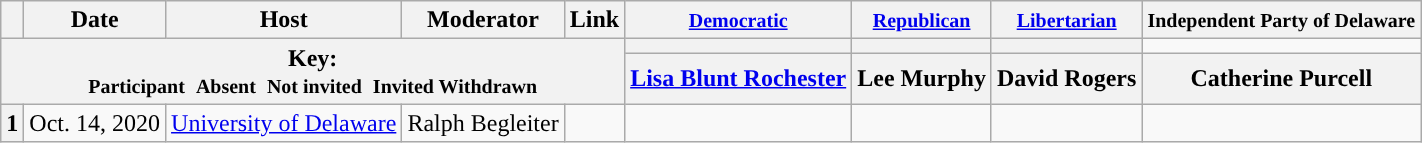<table class="wikitable" style="text-align:center;">
<tr>
<th scope="col"></th>
<th scope="col">Date</th>
<th scope="col">Host</th>
<th scope="col">Moderator</th>
<th scope="col">Link</th>
<th scope="col"><small><a href='#'>Democratic</a></small></th>
<th scope="col"><small><a href='#'>Republican</a></small></th>
<th scope="col"><small><a href='#'>Libertarian</a></small></th>
<th scope="col"><small>Independent Party of Delaware</small></th>
</tr>
<tr>
<th colspan="5" rowspan="2">Key:<br> <small>Participant </small>  <small>Absent </small>  <small>Not invited </small>  <small>Invited  Withdrawn</small></th>
<th scope="col" style="background:"></th>
<th scope="col" style="background:"></th>
<th scope="col" style="background:"></th>
</tr>
<tr>
<th scope="col"><a href='#'>Lisa Blunt Rochester</a></th>
<th scope="col">Lee Murphy</th>
<th scope="col">David Rogers</th>
<th scope="col">Catherine Purcell</th>
</tr>
<tr>
<th>1</th>
<td style="white-space:nowrap;">Oct. 14, 2020</td>
<td style="white-space:nowrap;"><a href='#'>University of Delaware</a></td>
<td style="white-space:nowrap;">Ralph Begleiter</td>
<td style="white-space:nowrap;"></td>
<td></td>
<td></td>
<td></td>
<td></td>
</tr>
</table>
